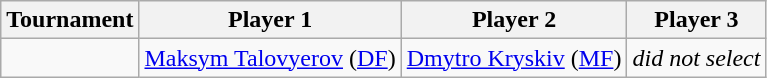<table class="wikitable">
<tr>
<th>Tournament</th>
<th>Player 1</th>
<th>Player 2</th>
<th>Player 3</th>
</tr>
<tr>
<td></td>
<td><a href='#'>Maksym Talovyerov</a> (<a href='#'>DF</a>)</td>
<td><a href='#'>Dmytro Kryskiv</a> (<a href='#'>MF</a>)</td>
<td align="center"><em>did not select</em></td>
</tr>
</table>
